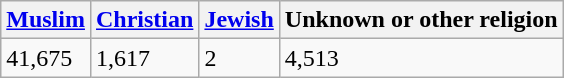<table class="wikitable">
<tr>
<th><a href='#'>Muslim</a></th>
<th><a href='#'>Christian</a></th>
<th><a href='#'>Jewish</a></th>
<th>Unknown or other religion</th>
</tr>
<tr>
<td>41,675</td>
<td>1,617</td>
<td>2</td>
<td>4,513</td>
</tr>
</table>
